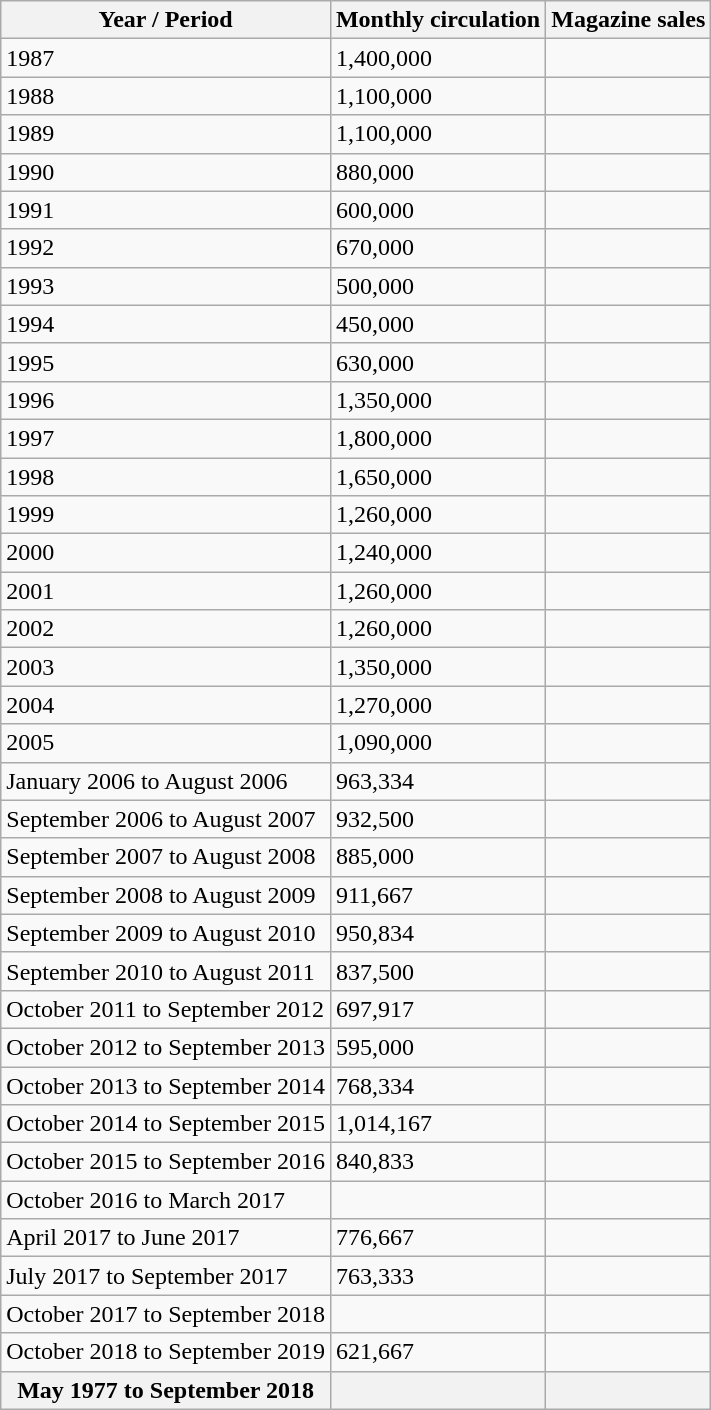<table class="wikitable sortable">
<tr>
<th>Year / Period</th>
<th>Monthly circulation</th>
<th>Magazine sales</th>
</tr>
<tr>
<td>1987</td>
<td>1,400,000</td>
<td></td>
</tr>
<tr>
<td>1988</td>
<td>1,100,000</td>
<td></td>
</tr>
<tr>
<td>1989</td>
<td>1,100,000</td>
<td></td>
</tr>
<tr>
<td>1990</td>
<td>880,000</td>
<td></td>
</tr>
<tr>
<td>1991</td>
<td>600,000</td>
<td></td>
</tr>
<tr>
<td>1992</td>
<td>670,000</td>
<td></td>
</tr>
<tr>
<td>1993</td>
<td>500,000</td>
<td></td>
</tr>
<tr>
<td>1994</td>
<td>450,000</td>
<td></td>
</tr>
<tr>
<td>1995</td>
<td>630,000</td>
<td></td>
</tr>
<tr>
<td>1996</td>
<td>1,350,000</td>
<td></td>
</tr>
<tr>
<td>1997</td>
<td>1,800,000</td>
<td></td>
</tr>
<tr>
<td>1998</td>
<td>1,650,000</td>
<td></td>
</tr>
<tr>
<td>1999</td>
<td>1,260,000</td>
<td></td>
</tr>
<tr>
<td>2000</td>
<td>1,240,000</td>
<td></td>
</tr>
<tr>
<td>2001</td>
<td>1,260,000</td>
<td></td>
</tr>
<tr>
<td>2002</td>
<td>1,260,000</td>
<td></td>
</tr>
<tr>
<td>2003</td>
<td>1,350,000</td>
<td></td>
</tr>
<tr>
<td>2004</td>
<td>1,270,000</td>
<td></td>
</tr>
<tr>
<td>2005</td>
<td>1,090,000</td>
<td></td>
</tr>
<tr>
<td>January 2006 to August 2006</td>
<td>963,334</td>
<td></td>
</tr>
<tr>
<td>September 2006 to August 2007</td>
<td>932,500</td>
<td></td>
</tr>
<tr>
<td>September 2007 to August 2008</td>
<td>885,000</td>
<td></td>
</tr>
<tr>
<td>September 2008 to August 2009</td>
<td>911,667</td>
<td></td>
</tr>
<tr>
<td>September 2009 to August 2010</td>
<td>950,834</td>
<td></td>
</tr>
<tr>
<td>September 2010 to August 2011</td>
<td>837,500</td>
<td></td>
</tr>
<tr>
<td>October 2011 to September 2012</td>
<td>697,917</td>
<td></td>
</tr>
<tr>
<td>October 2012 to September 2013</td>
<td>595,000</td>
<td></td>
</tr>
<tr>
<td>October 2013 to September 2014</td>
<td>768,334</td>
<td></td>
</tr>
<tr>
<td>October 2014 to September 2015</td>
<td>1,014,167</td>
<td></td>
</tr>
<tr>
<td>October 2015 to September 2016</td>
<td>840,833</td>
<td></td>
</tr>
<tr>
<td>October 2016 to March 2017</td>
<td></td>
<td></td>
</tr>
<tr>
<td>April 2017 to June 2017</td>
<td>776,667</td>
<td></td>
</tr>
<tr>
<td>July 2017 to September 2017</td>
<td>763,333</td>
<td></td>
</tr>
<tr>
<td>October 2017 to September 2018</td>
<td></td>
<td></td>
</tr>
<tr>
<td>October 2018 to September 2019</td>
<td>621,667</td>
<td></td>
</tr>
<tr>
<th>May 1977 to September 2018</th>
<th></th>
<th></th>
</tr>
</table>
